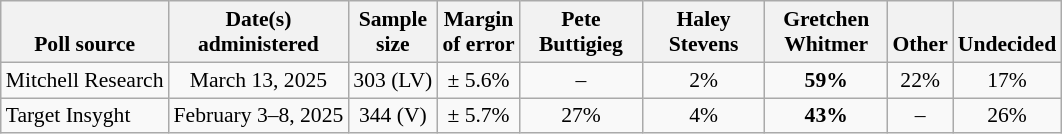<table class="wikitable" style="font-size:90%;text-align:center;">
<tr valign=bottom>
<th>Poll source</th>
<th>Date(s)<br>administered</th>
<th>Sample<br>size</th>
<th>Margin<br>of error</th>
<th style="width:75px">Pete<br>Buttigieg</th>
<th style="width:75px">Haley<br>Stevens</th>
<th style="width:75px">Gretchen<br>Whitmer</th>
<th>Other</th>
<th>Undecided</th>
</tr>
<tr>
<td style="text-align:left;">Mitchell Research</td>
<td>March 13, 2025</td>
<td>303 (LV)</td>
<td>± 5.6%</td>
<td>–</td>
<td>2%</td>
<td><strong>59%</strong></td>
<td>22%</td>
<td>17%</td>
</tr>
<tr>
<td style="text-align:left;">Target Insyght</td>
<td>February 3–8, 2025</td>
<td>344 (V)</td>
<td>± 5.7%</td>
<td>27%</td>
<td>4%</td>
<td><strong>43%</strong></td>
<td>–</td>
<td>26%</td>
</tr>
</table>
